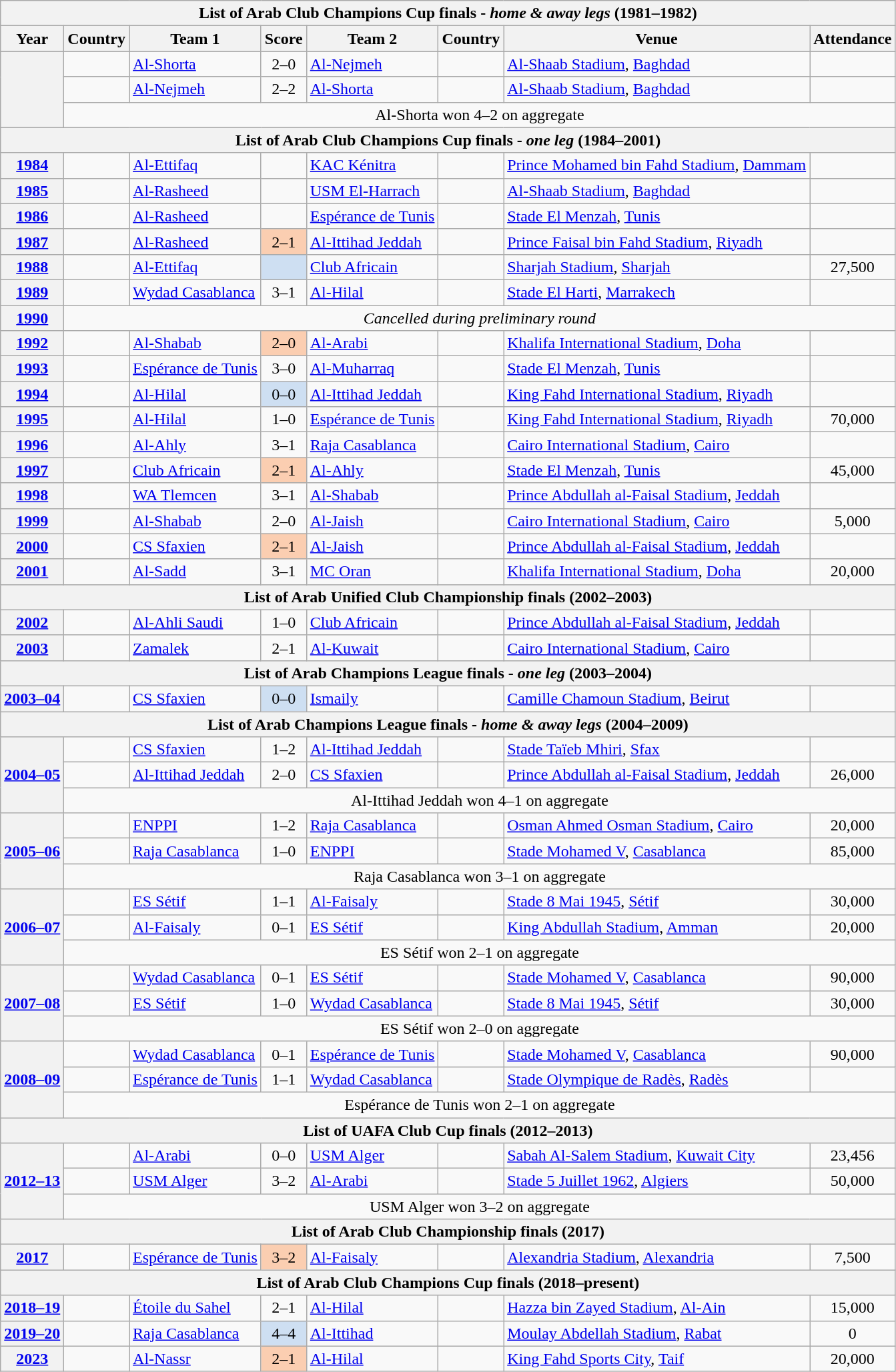<table class="wikitable">
<tr>
<th scope=col colspan=8>List of Arab Club Champions Cup finals - <em>home & away legs</em> (1981–1982)</th>
</tr>
<tr>
<th scope=col>Year</th>
<th scope=col>Country</th>
<th scope=col>Team 1</th>
<th scope=col>Score</th>
<th scope=col>Team 2</th>
<th scope=col>Country</th>
<th scope=col>Venue</th>
<th scope=col>Attendance</th>
</tr>
<tr>
<th scope=row rowspan=3 style=text-align:center></th>
<td></td>
<td><a href='#'>Al-Shorta</a></td>
<td align=center>2–0</td>
<td><a href='#'>Al-Nejmeh</a></td>
<td></td>
<td><a href='#'>Al-Shaab Stadium</a>, <a href='#'>Baghdad</a></td>
<td align=center></td>
</tr>
<tr>
<td></td>
<td><a href='#'>Al-Nejmeh</a></td>
<td align=center>2–2</td>
<td><a href='#'>Al-Shorta</a></td>
<td></td>
<td><a href='#'>Al-Shaab Stadium</a>, <a href='#'>Baghdad</a></td>
<td align=center></td>
</tr>
<tr>
<td colspan=7 align=center>Al-Shorta won 4–2 on aggregate</td>
</tr>
<tr>
<th scope=col colspan=8>List of Arab Club Champions Cup finals - <em>one leg</em> (1984–2001)</th>
</tr>
<tr>
<th scope=row style=text-align:center><a href='#'>1984</a></th>
<td></td>
<td><a href='#'>Al-Ettifaq</a></td>
<td align=center></td>
<td><a href='#'>KAC Kénitra</a></td>
<td></td>
<td><a href='#'>Prince Mohamed bin Fahd Stadium</a>, <a href='#'>Dammam</a></td>
<td align=center></td>
</tr>
<tr>
<th scope=row style=text-align:center><a href='#'>1985</a></th>
<td></td>
<td><a href='#'>Al-Rasheed</a></td>
<td align=center></td>
<td><a href='#'>USM El-Harrach</a></td>
<td></td>
<td><a href='#'>Al-Shaab Stadium</a>, <a href='#'>Baghdad</a></td>
<td align=center></td>
</tr>
<tr>
<th scope=row style=text-align:center><a href='#'>1986</a></th>
<td></td>
<td><a href='#'>Al-Rasheed</a></td>
<td align=center></td>
<td><a href='#'>Espérance de Tunis</a></td>
<td></td>
<td><a href='#'>Stade El Menzah</a>, <a href='#'>Tunis</a></td>
<td align=center></td>
</tr>
<tr>
<th scope=row style=text-align:center><a href='#'>1987</a></th>
<td></td>
<td><a href='#'>Al-Rasheed</a></td>
<td align=center ; bgcolor=#fbceb1>2–1 </td>
<td><a href='#'>Al-Ittihad Jeddah</a></td>
<td></td>
<td><a href='#'>Prince Faisal bin Fahd Stadium</a>, <a href='#'>Riyadh</a></td>
<td align=center></td>
</tr>
<tr>
<th scope=row style=text-align:center><a href='#'>1988</a></th>
<td></td>
<td><a href='#'>Al-Ettifaq</a></td>
<td align=center ; bgcolor=#cedff2><br></td>
<td><a href='#'>Club Africain</a></td>
<td></td>
<td><a href='#'>Sharjah Stadium</a>, <a href='#'>Sharjah</a></td>
<td align=center>27,500</td>
</tr>
<tr>
<th scope=row style=text-align:center><a href='#'>1989</a></th>
<td></td>
<td><a href='#'>Wydad Casablanca</a></td>
<td align=center>3–1</td>
<td><a href='#'>Al-Hilal</a></td>
<td></td>
<td><a href='#'>Stade El Harti</a>, <a href='#'>Marrakech</a></td>
<td align=center></td>
</tr>
<tr>
<th scope=row style=text-align:center><a href='#'>1990</a></th>
<td align=center ; colspan=7><em>Cancelled during preliminary round</em></td>
</tr>
<tr>
<th scope=row style=text-align:center><a href='#'>1992</a></th>
<td></td>
<td><a href='#'>Al-Shabab</a></td>
<td align=center ; bgcolor=#fbceb1>2–0 </td>
<td><a href='#'>Al-Arabi</a></td>
<td></td>
<td><a href='#'>Khalifa International Stadium</a>, <a href='#'>Doha</a></td>
<td align=center></td>
</tr>
<tr>
<th scope=row style=text-align:center><a href='#'>1993</a></th>
<td></td>
<td><a href='#'>Espérance de Tunis</a></td>
<td align=center>3–0</td>
<td><a href='#'>Al-Muharraq</a></td>
<td></td>
<td><a href='#'>Stade El Menzah</a>, <a href='#'>Tunis</a></td>
<td align=center></td>
</tr>
<tr>
<th scope=row style=text-align:center><a href='#'>1994</a></th>
<td></td>
<td><a href='#'>Al-Hilal</a></td>
<td align=center ; bgcolor=#cedff2>0–0 <br></td>
<td><a href='#'>Al-Ittihad Jeddah</a></td>
<td></td>
<td><a href='#'>King Fahd International Stadium</a>, <a href='#'>Riyadh</a></td>
<td align=center></td>
</tr>
<tr>
<th scope=row style=text-align:center><a href='#'>1995</a></th>
<td></td>
<td><a href='#'>Al-Hilal</a></td>
<td align=center>1–0</td>
<td><a href='#'>Espérance de Tunis</a></td>
<td></td>
<td><a href='#'>King Fahd International Stadium</a>, <a href='#'>Riyadh</a></td>
<td align=center>70,000</td>
</tr>
<tr>
<th scope=row style=text-align:center><a href='#'>1996</a></th>
<td></td>
<td><a href='#'>Al-Ahly</a></td>
<td align=center>3–1</td>
<td><a href='#'>Raja Casablanca</a></td>
<td></td>
<td><a href='#'>Cairo International Stadium</a>, <a href='#'>Cairo</a></td>
<td align=center></td>
</tr>
<tr>
<th scope=row style=text-align:center><a href='#'>1997</a></th>
<td></td>
<td><a href='#'>Club Africain</a></td>
<td align=center ; bgcolor=#fbceb1>2–1 </td>
<td><a href='#'>Al-Ahly</a></td>
<td></td>
<td><a href='#'>Stade El Menzah</a>, <a href='#'>Tunis</a></td>
<td align=center>45,000</td>
</tr>
<tr>
<th scope=row style=text-align:center><a href='#'>1998</a></th>
<td></td>
<td><a href='#'>WA Tlemcen</a></td>
<td align=center>3–1</td>
<td><a href='#'>Al-Shabab</a></td>
<td></td>
<td><a href='#'>Prince Abdullah al-Faisal Stadium</a>, <a href='#'>Jeddah</a></td>
<td align=center></td>
</tr>
<tr>
<th scope=row style=text-align:center><a href='#'>1999</a></th>
<td></td>
<td><a href='#'>Al-Shabab</a></td>
<td align=center>2–0</td>
<td><a href='#'>Al-Jaish</a></td>
<td></td>
<td><a href='#'>Cairo International Stadium</a>, <a href='#'>Cairo</a></td>
<td align=center>5,000</td>
</tr>
<tr>
<th scope=row style=text-align:center><a href='#'>2000</a></th>
<td></td>
<td><a href='#'>CS Sfaxien</a></td>
<td align=center ; bgcolor=#fbceb1>2–1 </td>
<td><a href='#'>Al-Jaish</a></td>
<td></td>
<td><a href='#'>Prince Abdullah al-Faisal Stadium</a>, <a href='#'>Jeddah</a></td>
<td align=center></td>
</tr>
<tr>
<th scope=row style=text-align:center><a href='#'>2001</a></th>
<td></td>
<td><a href='#'>Al-Sadd</a></td>
<td align=center>3–1</td>
<td><a href='#'>MC Oran</a></td>
<td></td>
<td><a href='#'>Khalifa International Stadium</a>, <a href='#'>Doha</a></td>
<td align=center>20,000</td>
</tr>
<tr>
<th scope=col colspan=8>List of Arab Unified Club Championship finals (2002–2003)</th>
</tr>
<tr>
<th scope=row style=text-align:center><a href='#'>2002</a></th>
<td></td>
<td><a href='#'>Al-Ahli Saudi</a></td>
<td align=center>1–0</td>
<td><a href='#'>Club Africain</a></td>
<td></td>
<td><a href='#'>Prince Abdullah al-Faisal Stadium</a>, <a href='#'>Jeddah</a></td>
<td align=center></td>
</tr>
<tr>
<th scope=row style=text-align:center><a href='#'>2003</a></th>
<td></td>
<td><a href='#'>Zamalek</a></td>
<td align=center>2–1</td>
<td><a href='#'>Al-Kuwait</a></td>
<td></td>
<td><a href='#'>Cairo International Stadium</a>, <a href='#'>Cairo</a></td>
<td align=center></td>
</tr>
<tr>
<th scope=col colspan=8>List of Arab Champions League finals - <em>one leg</em> (2003–2004)</th>
</tr>
<tr>
<th scope=row style=text-align:center><a href='#'>2003–04</a></th>
<td></td>
<td><a href='#'>CS Sfaxien</a></td>
<td align=center ; bgcolor=#cedff2>0–0 <br></td>
<td><a href='#'>Ismaily</a></td>
<td></td>
<td><a href='#'>Camille Chamoun Stadium</a>, <a href='#'>Beirut</a></td>
<td align=center></td>
</tr>
<tr>
<th scope=col colspan=8>List of Arab Champions League finals - <em>home & away legs</em> (2004–2009)</th>
</tr>
<tr>
<th scope=row rowspan=3 style=text-align:center><a href='#'>2004–05</a></th>
<td></td>
<td><a href='#'>CS Sfaxien</a></td>
<td align=center>1–2</td>
<td><a href='#'>Al-Ittihad Jeddah</a></td>
<td></td>
<td><a href='#'>Stade Taïeb Mhiri</a>, <a href='#'>Sfax</a></td>
<td align=center></td>
</tr>
<tr>
<td></td>
<td><a href='#'>Al-Ittihad Jeddah</a></td>
<td align=center>2–0</td>
<td><a href='#'>CS Sfaxien</a></td>
<td></td>
<td><a href='#'>Prince Abdullah al-Faisal Stadium</a>, <a href='#'>Jeddah</a></td>
<td align=center>26,000</td>
</tr>
<tr>
<td colspan=7 align=center>Al-Ittihad Jeddah won 4–1 on aggregate</td>
</tr>
<tr>
<th scope=row rowspan=3 style=text-align:center><a href='#'>2005–06</a></th>
<td></td>
<td><a href='#'>ENPPI</a></td>
<td align=center>1–2</td>
<td><a href='#'>Raja Casablanca</a></td>
<td></td>
<td><a href='#'>Osman Ahmed Osman Stadium</a>, <a href='#'>Cairo</a></td>
<td align=center>20,000</td>
</tr>
<tr>
<td></td>
<td><a href='#'>Raja Casablanca</a></td>
<td align=center>1–0</td>
<td><a href='#'>ENPPI</a></td>
<td></td>
<td><a href='#'>Stade Mohamed V</a>, <a href='#'>Casablanca</a></td>
<td align=center>85,000</td>
</tr>
<tr>
<td colspan=7 align=center>Raja Casablanca won 3–1 on aggregate</td>
</tr>
<tr>
<th scope=row rowspan=3 style=text-align:center><a href='#'>2006–07</a></th>
<td></td>
<td><a href='#'>ES Sétif</a></td>
<td align=center>1–1</td>
<td><a href='#'>Al-Faisaly</a></td>
<td></td>
<td><a href='#'>Stade 8 Mai 1945</a>, <a href='#'>Sétif</a></td>
<td align=center>30,000</td>
</tr>
<tr>
<td></td>
<td><a href='#'>Al-Faisaly</a></td>
<td align=center>0–1</td>
<td><a href='#'>ES Sétif</a></td>
<td></td>
<td><a href='#'>King Abdullah Stadium</a>, <a href='#'>Amman</a></td>
<td align=center>20,000</td>
</tr>
<tr>
<td colspan=7 align=center>ES Sétif won 2–1 on aggregate</td>
</tr>
<tr>
<th scope=row rowspan=3 style=text-align:center><a href='#'>2007–08</a></th>
<td></td>
<td><a href='#'>Wydad Casablanca</a></td>
<td align=center>0–1</td>
<td><a href='#'>ES Sétif</a></td>
<td></td>
<td><a href='#'>Stade Mohamed V</a>, <a href='#'>Casablanca</a></td>
<td align=center>90,000</td>
</tr>
<tr>
<td></td>
<td><a href='#'>ES Sétif</a></td>
<td align=center>1–0</td>
<td><a href='#'>Wydad Casablanca</a></td>
<td></td>
<td><a href='#'>Stade 8 Mai 1945</a>, <a href='#'>Sétif</a></td>
<td align=center>30,000</td>
</tr>
<tr>
<td colspan=7 align=center>ES Sétif won 2–0 on aggregate</td>
</tr>
<tr>
<th scope=row rowspan=3 style=text-align:center><a href='#'>2008–09</a></th>
<td></td>
<td><a href='#'>Wydad Casablanca</a></td>
<td align=center>0–1</td>
<td><a href='#'>Espérance de Tunis</a></td>
<td></td>
<td><a href='#'>Stade Mohamed V</a>, <a href='#'>Casablanca</a></td>
<td align=center>90,000</td>
</tr>
<tr>
<td></td>
<td><a href='#'>Espérance de Tunis</a></td>
<td align=center>1–1</td>
<td><a href='#'>Wydad Casablanca</a></td>
<td></td>
<td><a href='#'>Stade Olympique de Radès</a>, <a href='#'>Radès</a></td>
<td align=center></td>
</tr>
<tr>
<td colspan=7 align=center>Espérance de Tunis won 2–1 on aggregate</td>
</tr>
<tr>
<th scope=col colspan=8>List of UAFA Club Cup finals (2012–2013)</th>
</tr>
<tr>
<th scope=row rowspan=3 style=text-align:center><a href='#'>2012–13</a></th>
<td></td>
<td><a href='#'>Al-Arabi</a></td>
<td align=center>0–0</td>
<td><a href='#'>USM Alger</a></td>
<td></td>
<td><a href='#'>Sabah Al-Salem Stadium</a>, <a href='#'>Kuwait City</a></td>
<td align=center>23,456</td>
</tr>
<tr>
<td></td>
<td><a href='#'>USM Alger</a></td>
<td align=center>3–2</td>
<td><a href='#'>Al-Arabi</a></td>
<td></td>
<td><a href='#'>Stade 5 Juillet 1962</a>, <a href='#'>Algiers</a></td>
<td align=center>50,000</td>
</tr>
<tr>
<td colspan=7 align=center>USM Alger won 3–2 on aggregate</td>
</tr>
<tr>
<th scope=col colspan=8>List of Arab Club Championship finals (2017)</th>
</tr>
<tr>
<th scope=row style=text-align:center><a href='#'>2017</a></th>
<td></td>
<td><a href='#'>Espérance de Tunis</a></td>
<td align=center ; bgcolor=#fbceb1>3–2 </td>
<td><a href='#'>Al-Faisaly</a></td>
<td></td>
<td><a href='#'>Alexandria Stadium</a>, <a href='#'>Alexandria</a></td>
<td align=center>7,500</td>
</tr>
<tr>
<th scope=col colspan=8>List of Arab Club Champions Cup finals (2018–present)</th>
</tr>
<tr>
<th scope=row style=text-align:center><a href='#'>2018–19</a></th>
<td></td>
<td><a href='#'>Étoile du Sahel</a></td>
<td align=center>2–1</td>
<td><a href='#'>Al-Hilal</a></td>
<td></td>
<td><a href='#'>Hazza bin Zayed Stadium</a>, <a href='#'>Al-Ain</a></td>
<td align=center>15,000</td>
</tr>
<tr>
<th scope=row style=text-align:center><a href='#'>2019–20</a></th>
<td></td>
<td><a href='#'>Raja Casablanca</a></td>
<td align=center ; bgcolor=#cedff2>4–4<br></td>
<td><a href='#'>Al-Ittihad</a></td>
<td></td>
<td><a href='#'>Moulay Abdellah Stadium</a>, <a href='#'>Rabat</a></td>
<td align=center>0 <em></em></td>
</tr>
<tr>
<th scope=row style=text-align:center><a href='#'>2023</a></th>
<td></td>
<td><a href='#'>Al-Nassr</a></td>
<td align=center ; bgcolor=#fbceb1>2–1 </td>
<td><a href='#'>Al-Hilal</a></td>
<td></td>
<td><a href='#'>King Fahd Sports City</a>, <a href='#'>Taif</a></td>
<td align=center>20,000</td>
</tr>
</table>
